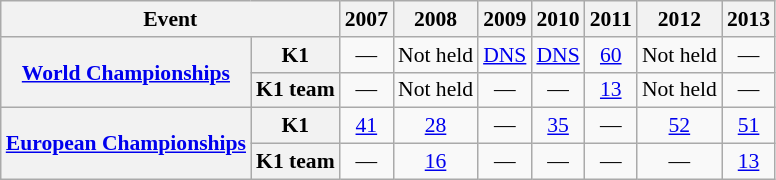<table class="wikitable plainrowheaders" style=font-size:90%>
<tr>
<th scope="col" colspan=2>Event</th>
<th scope="col">2007</th>
<th scope="col">2008</th>
<th scope="col">2009</th>
<th scope="col">2010</th>
<th scope="col">2011</th>
<th scope="col">2012</th>
<th scope="col">2013</th>
</tr>
<tr style="text-align:center;">
<th scope="row" rowspan=2><a href='#'>World Championships</a></th>
<th scope="row">K1</th>
<td>—</td>
<td>Not held</td>
<td><a href='#'>DNS</a></td>
<td><a href='#'>DNS</a></td>
<td><a href='#'>60</a></td>
<td>Not held</td>
<td>—</td>
</tr>
<tr style="text-align:center;">
<th scope="row">K1 team</th>
<td>—</td>
<td>Not held</td>
<td>—</td>
<td>—</td>
<td><a href='#'>13</a></td>
<td>Not held</td>
<td>—</td>
</tr>
<tr style="text-align:center;">
<th scope="row" rowspan=2><a href='#'>European Championships</a></th>
<th scope="row">K1</th>
<td><a href='#'>41</a></td>
<td><a href='#'>28</a></td>
<td>—</td>
<td><a href='#'>35</a></td>
<td>—</td>
<td><a href='#'>52</a></td>
<td><a href='#'>51</a></td>
</tr>
<tr style="text-align:center;">
<th scope="row">K1 team</th>
<td>—</td>
<td><a href='#'>16</a></td>
<td>—</td>
<td>—</td>
<td>—</td>
<td>—</td>
<td><a href='#'>13</a></td>
</tr>
</table>
